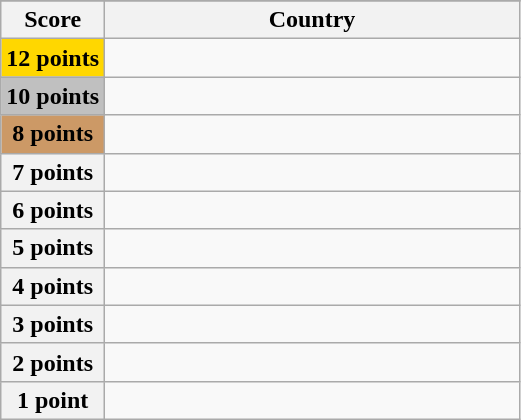<table class="wikitable">
<tr>
</tr>
<tr>
<th scope="col" width="20%">Score</th>
<th scope="col">Country</th>
</tr>
<tr>
<th scope="row" style="background:gold">12 points</th>
<td></td>
</tr>
<tr>
<th scope="row" style="background:silver">10 points</th>
<td></td>
</tr>
<tr>
<th scope="row" style="background:#CC9966">8 points</th>
<td></td>
</tr>
<tr>
<th scope="row">7 points</th>
<td></td>
</tr>
<tr>
<th scope="row">6 points</th>
<td></td>
</tr>
<tr>
<th scope="row">5 points</th>
<td></td>
</tr>
<tr>
<th scope="row">4 points</th>
<td></td>
</tr>
<tr>
<th scope="row">3 points</th>
<td></td>
</tr>
<tr>
<th scope="row">2 points</th>
<td></td>
</tr>
<tr>
<th scope="row">1 point</th>
<td></td>
</tr>
</table>
